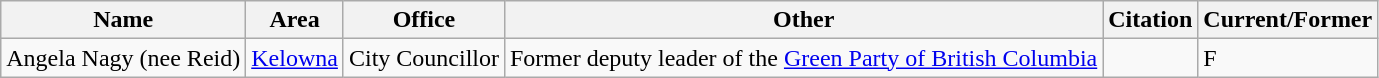<table class="wikitable">
<tr>
<th>Name</th>
<th>Area</th>
<th>Office</th>
<th>Other</th>
<th>Citation</th>
<th>Current/Former</th>
</tr>
<tr>
<td>Angela Nagy (nee Reid)</td>
<td><a href='#'>Kelowna</a></td>
<td>City Councillor</td>
<td>Former deputy leader of the <a href='#'>Green Party of British Columbia</a></td>
<td></td>
<td>F</td>
</tr>
</table>
